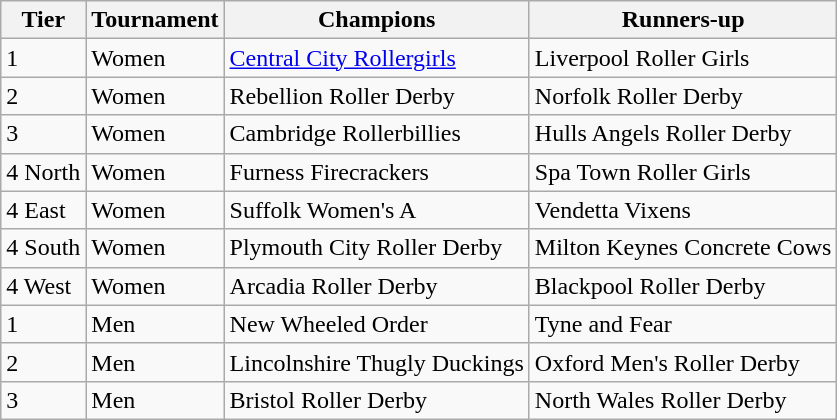<table class="wikitable">
<tr>
<th>Tier</th>
<th>Tournament</th>
<th>Champions</th>
<th>Runners-up</th>
</tr>
<tr>
<td>1</td>
<td>Women</td>
<td><a href='#'>Central City Rollergirls</a></td>
<td>Liverpool Roller Girls</td>
</tr>
<tr>
<td>2</td>
<td>Women</td>
<td>Rebellion Roller Derby</td>
<td>Norfolk Roller Derby</td>
</tr>
<tr>
<td>3</td>
<td>Women</td>
<td>Cambridge Rollerbillies</td>
<td>Hulls Angels Roller Derby</td>
</tr>
<tr>
<td>4 North</td>
<td>Women</td>
<td>Furness Firecrackers</td>
<td>Spa Town Roller Girls</td>
</tr>
<tr>
<td>4 East</td>
<td>Women</td>
<td>Suffolk Women's A</td>
<td>Vendetta Vixens</td>
</tr>
<tr>
<td>4 South</td>
<td>Women</td>
<td>Plymouth City Roller Derby</td>
<td>Milton Keynes Concrete Cows</td>
</tr>
<tr>
<td>4 West</td>
<td>Women</td>
<td>Arcadia Roller Derby</td>
<td>Blackpool Roller Derby</td>
</tr>
<tr>
<td>1</td>
<td>Men</td>
<td>New Wheeled Order</td>
<td>Tyne and Fear</td>
</tr>
<tr>
<td>2</td>
<td>Men</td>
<td>Lincolnshire Thugly Duckings</td>
<td>Oxford Men's Roller Derby</td>
</tr>
<tr>
<td>3</td>
<td>Men</td>
<td>Bristol Roller Derby</td>
<td>North Wales Roller Derby</td>
</tr>
</table>
